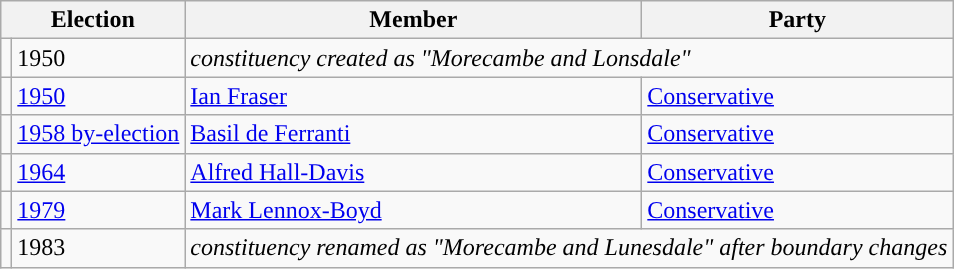<table class="wikitable">
<tr>
<th colspan="2">Election</th>
<th>Member</th>
<th>Party</th>
</tr>
<tr>
<td></td>
<td>1950</td>
<td colspan="2"><em>constituency created as "Morecambe and Lonsdale"</em></td>
</tr>
<tr>
<td style="color:inherit;background-color: "></td>
<td><a href='#'>1950</a></td>
<td><a href='#'>Ian Fraser</a></td>
<td><a href='#'>Conservative</a></td>
</tr>
<tr>
<td style="color:inherit;background-color: "></td>
<td><a href='#'>1958 by-election</a></td>
<td><a href='#'>Basil de Ferranti</a></td>
<td><a href='#'>Conservative</a></td>
</tr>
<tr>
<td style="color:inherit;background-color: "></td>
<td><a href='#'>1964</a></td>
<td><a href='#'>Alfred Hall-Davis</a></td>
<td><a href='#'>Conservative</a></td>
</tr>
<tr>
<td style="color:inherit;background-color: "></td>
<td><a href='#'>1979</a></td>
<td><a href='#'>Mark Lennox-Boyd</a></td>
<td><a href='#'>Conservative</a></td>
</tr>
<tr>
<td></td>
<td>1983</td>
<td colspan="2"><em>constituency renamed as "Morecambe and Lunesdale" after boundary changes</em></td>
</tr>
</table>
